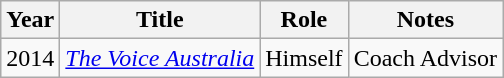<table class="wikitable sortable">
<tr>
<th>Year</th>
<th>Title</th>
<th>Role</th>
<th class="unsortable">Notes</th>
</tr>
<tr>
<td>2014</td>
<td><a href='#'><em>The Voice Australia</em></a></td>
<td>Himself</td>
<td>Coach Advisor</td>
</tr>
</table>
